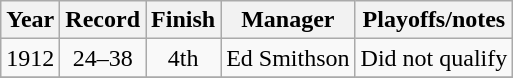<table class="wikitable">
<tr>
<th>Year</th>
<th>Record</th>
<th>Finish</th>
<th>Manager</th>
<th>Playoffs/notes</th>
</tr>
<tr align=center>
<td>1912</td>
<td>24–38</td>
<td>4th</td>
<td>Ed Smithson</td>
<td>Did not qualify</td>
</tr>
<tr align=center>
</tr>
</table>
